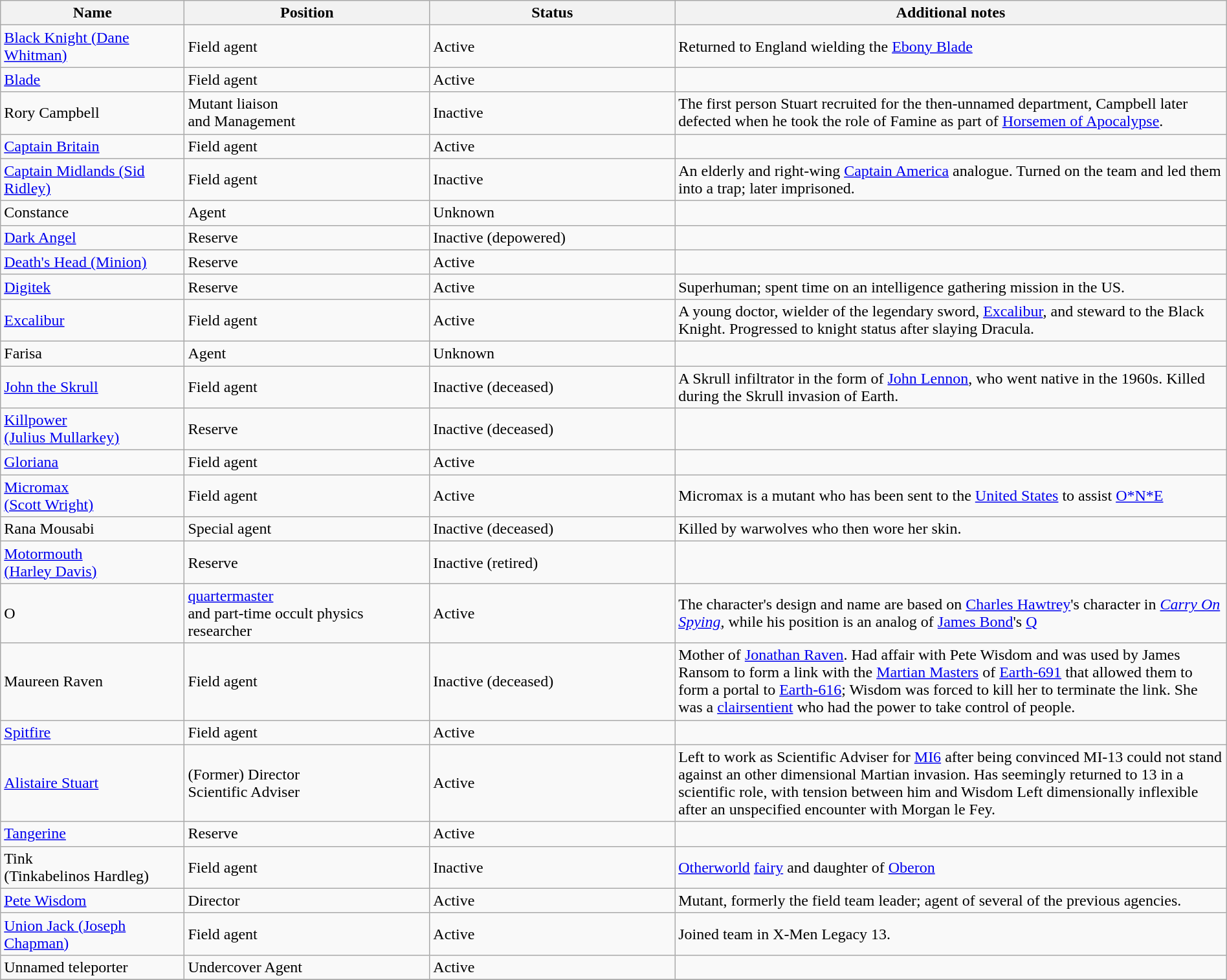<table class="wikitable" width=100%>
<tr>
<th width=15%>Name</th>
<th width=20%>Position</th>
<th width=20%>Status</th>
<th width=45%>Additional notes</th>
</tr>
<tr>
<td><a href='#'>Black Knight (Dane Whitman)</a></td>
<td>Field agent</td>
<td>Active</td>
<td>Returned to England wielding the <a href='#'>Ebony Blade</a></td>
</tr>
<tr>
<td><a href='#'>Blade</a></td>
<td>Field agent</td>
<td>Active</td>
<td></td>
</tr>
<tr>
<td>Rory Campbell</td>
<td>Mutant liaison<br>and Management</td>
<td>Inactive</td>
<td>The first person Stuart recruited for the then-unnamed department, Campbell later defected when he took the role of Famine as part of <a href='#'>Horsemen of Apocalypse</a>.</td>
</tr>
<tr>
<td><a href='#'>Captain Britain</a></td>
<td>Field agent</td>
<td>Active</td>
<td></td>
</tr>
<tr>
<td><a href='#'>Captain Midlands (Sid Ridley)</a></td>
<td>Field agent</td>
<td>Inactive</td>
<td>An elderly and right-wing <a href='#'>Captain America</a> analogue. Turned on the team and led them into a trap; later imprisoned.</td>
</tr>
<tr>
<td>Constance</td>
<td>Agent</td>
<td>Unknown</td>
<td></td>
</tr>
<tr>
<td><a href='#'>Dark Angel</a></td>
<td>Reserve</td>
<td>Inactive (depowered)</td>
<td></td>
</tr>
<tr>
<td><a href='#'>Death's Head (Minion)</a></td>
<td>Reserve</td>
<td>Active</td>
<td></td>
</tr>
<tr>
<td><a href='#'>Digitek</a></td>
<td>Reserve</td>
<td>Active</td>
<td>Superhuman; spent time on an intelligence gathering mission in the US.</td>
</tr>
<tr>
<td><a href='#'>Excalibur</a></td>
<td>Field agent</td>
<td>Active</td>
<td>A young doctor, wielder of the legendary sword, <a href='#'>Excalibur</a>, and steward to the Black Knight. Progressed to knight status after slaying Dracula.</td>
</tr>
<tr>
<td>Farisa</td>
<td>Agent</td>
<td>Unknown</td>
<td></td>
</tr>
<tr>
<td><a href='#'>John the Skrull</a></td>
<td>Field agent</td>
<td>Inactive (deceased)</td>
<td>A Skrull infiltrator in the form of <a href='#'>John Lennon</a>, who went native in the 1960s. Killed during the Skrull invasion of Earth.</td>
</tr>
<tr>
<td><a href='#'>Killpower<br>(Julius Mullarkey)</a></td>
<td>Reserve</td>
<td>Inactive (deceased)</td>
<td></td>
</tr>
<tr>
<td><a href='#'>Gloriana</a></td>
<td>Field agent</td>
<td>Active</td>
<td></td>
</tr>
<tr>
<td><a href='#'>Micromax<br>(Scott Wright)</a></td>
<td>Field agent</td>
<td>Active</td>
<td>Micromax is a mutant who has been sent to the <a href='#'>United States</a> to assist <a href='#'>O*N*E</a></td>
</tr>
<tr>
<td>Rana Mousabi</td>
<td>Special agent</td>
<td>Inactive (deceased)</td>
<td>Killed by warwolves who then wore her skin.</td>
</tr>
<tr>
<td><a href='#'>Motormouth<br>(Harley Davis)</a></td>
<td>Reserve</td>
<td>Inactive (retired)</td>
<td></td>
</tr>
<tr>
<td>O</td>
<td><a href='#'>quartermaster</a><br>and part-time occult physics researcher</td>
<td>Active</td>
<td>The character's design and name are based on <a href='#'>Charles Hawtrey</a>'s character in <em><a href='#'>Carry On Spying</a></em>, while his position is an analog of <a href='#'>James Bond</a>'s <a href='#'>Q</a></td>
</tr>
<tr>
<td>Maureen Raven</td>
<td>Field agent</td>
<td>Inactive (deceased)</td>
<td>Mother of <a href='#'>Jonathan Raven</a>. Had affair with Pete Wisdom and was used by James Ransom to form a link with the <a href='#'>Martian Masters</a> of <a href='#'>Earth-691</a> that allowed them to form a portal to <a href='#'>Earth-616</a>; Wisdom was forced to kill her to terminate the link. She was a <a href='#'>clairsentient</a> who had the power to take control of people.</td>
</tr>
<tr>
<td><a href='#'>Spitfire</a></td>
<td>Field agent</td>
<td>Active</td>
<td></td>
</tr>
<tr>
<td><a href='#'>Alistaire Stuart</a></td>
<td>(Former) Director<br>Scientific Adviser</td>
<td>Active</td>
<td>Left to work as Scientific Adviser for <a href='#'>MI6</a> after being convinced MI-13 could not stand against an other dimensional Martian invasion. Has seemingly returned to 13 in a scientific role, with tension between him and Wisdom Left dimensionally inflexible after an unspecified encounter with Morgan le Fey.</td>
</tr>
<tr>
<td><a href='#'>Tangerine</a></td>
<td>Reserve</td>
<td>Active</td>
<td></td>
</tr>
<tr>
<td>Tink<br>(Tinkabelinos Hardleg)</td>
<td>Field agent</td>
<td>Inactive</td>
<td><a href='#'>Otherworld</a> <a href='#'>fairy</a> and daughter of <a href='#'>Oberon</a></td>
</tr>
<tr>
<td><a href='#'>Pete Wisdom</a></td>
<td>Director </td>
<td>Active</td>
<td>Mutant, formerly the field team leader; agent of several of the previous agencies.</td>
</tr>
<tr>
<td><a href='#'>Union Jack (Joseph Chapman)</a></td>
<td>Field agent</td>
<td>Active</td>
<td>Joined team in X-Men Legacy 13.</td>
</tr>
<tr>
<td>Unnamed teleporter</td>
<td>Undercover Agent</td>
<td>Active</td>
<td></td>
</tr>
<tr>
</tr>
</table>
